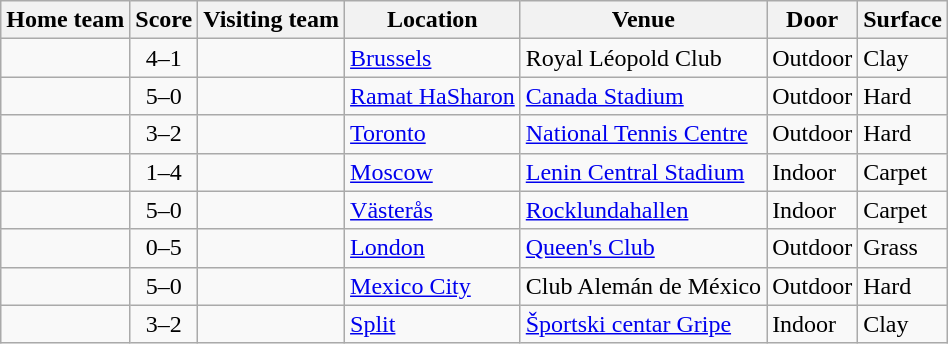<table class="wikitable" style="border:1px solid #aaa;">
<tr>
<th>Home team</th>
<th>Score</th>
<th>Visiting team</th>
<th>Location</th>
<th>Venue</th>
<th>Door</th>
<th>Surface</th>
</tr>
<tr>
<td><strong></strong></td>
<td style="text-align:center;">4–1</td>
<td></td>
<td><a href='#'>Brussels</a></td>
<td>Royal Léopold Club</td>
<td>Outdoor</td>
<td>Clay</td>
</tr>
<tr>
<td><strong></strong></td>
<td style="text-align:center;">5–0</td>
<td></td>
<td><a href='#'>Ramat HaSharon</a></td>
<td><a href='#'>Canada Stadium</a></td>
<td>Outdoor</td>
<td>Hard</td>
</tr>
<tr>
<td><strong></strong></td>
<td style="text-align:center;">3–2</td>
<td></td>
<td><a href='#'>Toronto</a></td>
<td><a href='#'>National Tennis Centre</a></td>
<td>Outdoor</td>
<td>Hard</td>
</tr>
<tr>
<td></td>
<td style="text-align:center;">1–4</td>
<td><strong></strong></td>
<td><a href='#'>Moscow</a></td>
<td><a href='#'>Lenin Central Stadium</a></td>
<td>Indoor</td>
<td>Carpet</td>
</tr>
<tr>
<td><strong></strong></td>
<td style="text-align:center;">5–0</td>
<td></td>
<td><a href='#'>Västerås</a></td>
<td><a href='#'>Rocklundahallen</a></td>
<td>Indoor</td>
<td>Carpet</td>
</tr>
<tr>
<td></td>
<td style="text-align:center;">0–5</td>
<td><strong></strong></td>
<td><a href='#'>London</a></td>
<td><a href='#'>Queen's Club</a></td>
<td>Outdoor</td>
<td>Grass</td>
</tr>
<tr>
<td><strong></strong></td>
<td style="text-align:center;">5–0</td>
<td></td>
<td><a href='#'>Mexico City</a></td>
<td>Club Alemán de México</td>
<td>Outdoor</td>
<td>Hard</td>
</tr>
<tr>
<td><strong></strong></td>
<td style="text-align:center;">3–2</td>
<td></td>
<td><a href='#'>Split</a></td>
<td><a href='#'>Športski centar Gripe</a></td>
<td>Indoor</td>
<td>Clay</td>
</tr>
</table>
